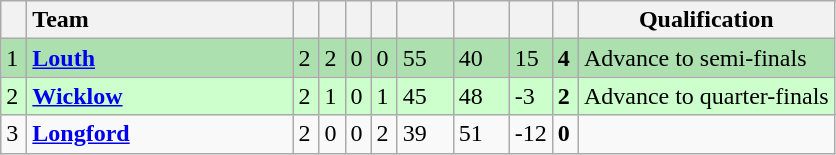<table class="wikitable">
<tr>
<th width="10"></th>
<th width="170" style="text-align:left;">Team</th>
<th width="10"></th>
<th width="10"></th>
<th width="10"></th>
<th width="10"></th>
<th width="30"></th>
<th width="30"></th>
<th width="10"></th>
<th width="10"></th>
<th>Qualification</th>
</tr>
<tr style="background:#ace1af">
<td>1</td>
<td align="left"><strong> <a href='#'>Louth</a></strong></td>
<td>2</td>
<td>2</td>
<td>0</td>
<td>0</td>
<td>55</td>
<td>40</td>
<td>15</td>
<td><strong>4</strong></td>
<td>Advance to semi-finals</td>
</tr>
<tr style="background:#ccffcc">
<td>2</td>
<td align="left"><strong> <a href='#'>Wicklow</a></strong></td>
<td>2</td>
<td>1</td>
<td>0</td>
<td>1</td>
<td>45</td>
<td>48</td>
<td>-3</td>
<td><strong>2</strong></td>
<td>Advance to quarter-finals</td>
</tr>
<tr>
<td>3</td>
<td align="left"><strong> <a href='#'>Longford</a></strong></td>
<td>2</td>
<td>0</td>
<td>0</td>
<td>2</td>
<td>39</td>
<td>51</td>
<td>-12</td>
<td><strong>0</strong></td>
<td></td>
</tr>
</table>
